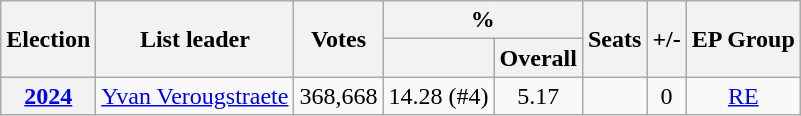<table class="wikitable" style="text-align:center;">
<tr>
<th rowspan=2>Election</th>
<th rowspan=2>List leader</th>
<th rowspan=2>Votes</th>
<th colspan=2>%</th>
<th rowspan=2>Seats</th>
<th rowspan=2>+/-</th>
<th rowspan=2>EP Group</th>
</tr>
<tr>
<th></th>
<th>Overall</th>
</tr>
<tr>
<th><a href='#'>2024</a></th>
<td><a href='#'>Yvan Verougstraete</a></td>
<td>368,668</td>
<td>14.28 (#4)</td>
<td>5.17</td>
<td></td>
<td> 0</td>
<td><a href='#'>RE</a></td>
</tr>
</table>
